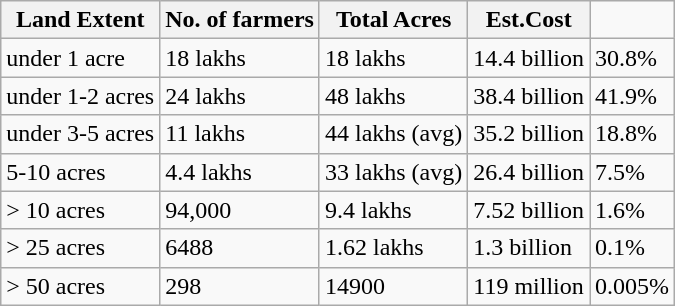<table class="wikitable">
<tr>
<th>Land Extent</th>
<th>No. of farmers</th>
<th>Total Acres</th>
<th>Est.Cost</th>
</tr>
<tr % Holding>
<td>under 1 acre</td>
<td>18 lakhs</td>
<td>18 lakhs</td>
<td>14.4 billion</td>
<td>30.8%</td>
</tr>
<tr>
<td>under 1-2 acres</td>
<td>24 lakhs</td>
<td>48 lakhs</td>
<td>38.4 billion</td>
<td>41.9%</td>
</tr>
<tr>
<td>under 3-5 acres</td>
<td>11 lakhs</td>
<td>44 lakhs (avg)</td>
<td>35.2 billion</td>
<td>18.8%</td>
</tr>
<tr>
<td>5-10 acres</td>
<td>4.4 lakhs</td>
<td>33 lakhs (avg)</td>
<td>26.4 billion</td>
<td>7.5%</td>
</tr>
<tr>
<td>> 10 acres</td>
<td>94,000</td>
<td>9.4 lakhs</td>
<td>7.52 billion</td>
<td>1.6%</td>
</tr>
<tr>
<td>> 25 acres</td>
<td>6488</td>
<td>1.62 lakhs</td>
<td>1.3 billion</td>
<td>0.1%</td>
</tr>
<tr>
<td>> 50 acres</td>
<td>298</td>
<td>14900</td>
<td>119 million</td>
<td>0.005%</td>
</tr>
</table>
